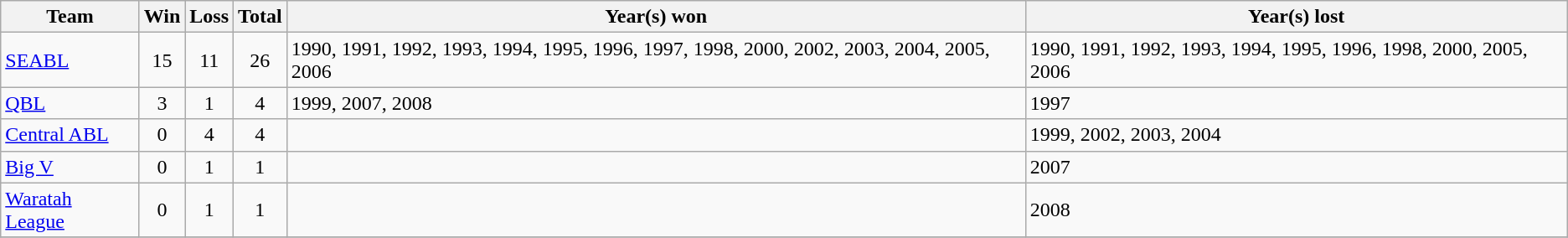<table class="wikitable sortable" style="text-align:center; font-size:100%">
<tr>
<th>Team</th>
<th>Win</th>
<th>Loss</th>
<th>Total</th>
<th>Year(s) won</th>
<th>Year(s) lost</th>
</tr>
<tr>
<td style="text-align:left"><a href='#'>SEABL</a></td>
<td>15</td>
<td>11</td>
<td>26</td>
<td style="text-align:left">1990, 1991, 1992, 1993, 1994, 1995, 1996, 1997, 1998, 2000, 2002, 2003, 2004, 2005, 2006</td>
<td style="text-align:left">1990, 1991, 1992, 1993, 1994, 1995, 1996, 1998, 2000, 2005, 2006</td>
</tr>
<tr>
<td style="text-align:left"><a href='#'>QBL</a></td>
<td>3</td>
<td>1</td>
<td>4</td>
<td style="text-align:left">1999, 2007, 2008</td>
<td style="text-align:left">1997</td>
</tr>
<tr>
<td style="text-align:left"><a href='#'>Central ABL</a></td>
<td>0</td>
<td>4</td>
<td>4</td>
<td style="text-align:left"></td>
<td style="text-align:left">1999, 2002, 2003, 2004</td>
</tr>
<tr>
<td style="text-align:left"><a href='#'>Big V</a></td>
<td>0</td>
<td>1</td>
<td>1</td>
<td style="text-align:left"></td>
<td style="text-align:left">2007</td>
</tr>
<tr>
<td style="text-align:left"><a href='#'>Waratah League</a></td>
<td>0</td>
<td>1</td>
<td>1</td>
<td style="text-align:left"></td>
<td style="text-align:left">2008</td>
</tr>
<tr>
</tr>
</table>
